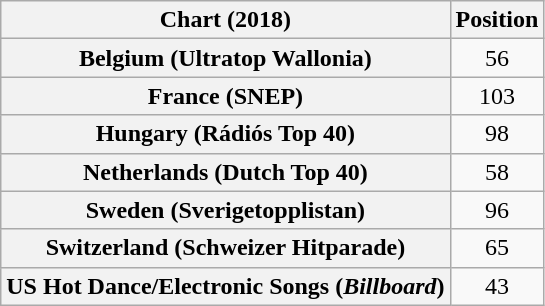<table class="wikitable sortable plainrowheaders" style="text-align:center">
<tr>
<th scope="col">Chart (2018)</th>
<th scope="col">Position</th>
</tr>
<tr>
<th scope="row">Belgium (Ultratop Wallonia)</th>
<td>56</td>
</tr>
<tr>
<th scope="row">France (SNEP)</th>
<td>103</td>
</tr>
<tr>
<th scope="row">Hungary (Rádiós Top 40)</th>
<td>98</td>
</tr>
<tr>
<th scope="row">Netherlands (Dutch Top 40)</th>
<td>58</td>
</tr>
<tr>
<th scope="row">Sweden (Sverigetopplistan)</th>
<td>96</td>
</tr>
<tr>
<th scope="row">Switzerland (Schweizer Hitparade)</th>
<td>65</td>
</tr>
<tr>
<th scope="row">US Hot Dance/Electronic Songs (<em>Billboard</em>)</th>
<td>43</td>
</tr>
</table>
